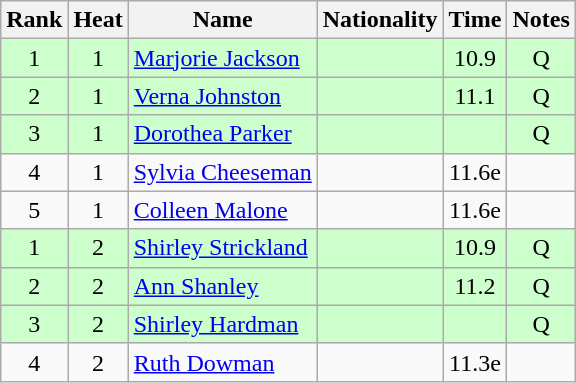<table class="wikitable sortable" style="text-align:center">
<tr>
<th>Rank</th>
<th>Heat</th>
<th>Name</th>
<th>Nationality</th>
<th>Time</th>
<th>Notes</th>
</tr>
<tr bgcolor=ccffcc>
<td>1</td>
<td>1</td>
<td align=left><a href='#'>Marjorie Jackson</a></td>
<td align=left></td>
<td>10.9</td>
<td>Q</td>
</tr>
<tr bgcolor=ccffcc>
<td>2</td>
<td>1</td>
<td align=left><a href='#'>Verna Johnston</a></td>
<td align=left></td>
<td>11.1</td>
<td>Q</td>
</tr>
<tr bgcolor=ccffcc>
<td>3</td>
<td>1</td>
<td align=left><a href='#'>Dorothea Parker</a></td>
<td align=left></td>
<td></td>
<td>Q</td>
</tr>
<tr>
<td>4</td>
<td>1</td>
<td align=left><a href='#'>Sylvia Cheeseman</a></td>
<td align=left></td>
<td>11.6e</td>
<td></td>
</tr>
<tr>
<td>5</td>
<td>1</td>
<td align=left><a href='#'>Colleen Malone</a></td>
<td align=left></td>
<td>11.6e</td>
<td></td>
</tr>
<tr bgcolor=ccffcc>
<td>1</td>
<td>2</td>
<td align=left><a href='#'>Shirley Strickland</a></td>
<td align=left></td>
<td>10.9</td>
<td>Q</td>
</tr>
<tr bgcolor=ccffcc>
<td>2</td>
<td>2</td>
<td align=left><a href='#'>Ann Shanley</a></td>
<td align=left></td>
<td>11.2</td>
<td>Q</td>
</tr>
<tr bgcolor=ccffcc>
<td>3</td>
<td>2</td>
<td align=left><a href='#'>Shirley Hardman</a></td>
<td align=left></td>
<td></td>
<td>Q</td>
</tr>
<tr>
<td>4</td>
<td>2</td>
<td align=left><a href='#'>Ruth Dowman</a></td>
<td align=left></td>
<td>11.3e</td>
<td></td>
</tr>
</table>
